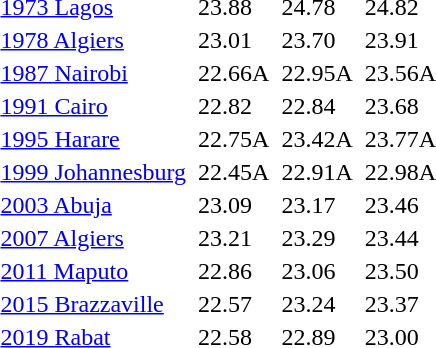<table>
<tr valign="top">
<td><a href='#'>1973 Lagos</a><br></td>
<td></td>
<td>23.88</td>
<td></td>
<td>24.78</td>
<td></td>
<td>24.82</td>
</tr>
<tr valign="top">
<td><a href='#'>1978 Algiers</a><br></td>
<td></td>
<td>23.01</td>
<td></td>
<td>23.70</td>
<td></td>
<td>23.91</td>
</tr>
<tr valign="top">
<td><a href='#'>1987 Nairobi</a><br></td>
<td></td>
<td>22.66A</td>
<td></td>
<td>22.95A</td>
<td></td>
<td>23.56A</td>
</tr>
<tr valign="top">
<td><a href='#'>1991 Cairo</a><br></td>
<td></td>
<td>22.82</td>
<td></td>
<td>22.84</td>
<td></td>
<td>23.68</td>
</tr>
<tr valign="top">
<td><a href='#'>1995 Harare</a><br></td>
<td></td>
<td>22.75A</td>
<td></td>
<td>23.42A</td>
<td></td>
<td>23.77A</td>
</tr>
<tr valign="top">
<td><a href='#'>1999 Johannesburg</a><br></td>
<td></td>
<td>22.45A</td>
<td></td>
<td>22.91A</td>
<td></td>
<td>22.98A</td>
</tr>
<tr valign="top">
<td><a href='#'>2003 Abuja</a><br></td>
<td></td>
<td>23.09</td>
<td></td>
<td>23.17</td>
<td></td>
<td>23.46</td>
</tr>
<tr valign="top">
<td><a href='#'>2007 Algiers</a><br></td>
<td></td>
<td>23.21</td>
<td></td>
<td>23.29</td>
<td></td>
<td>23.44</td>
</tr>
<tr valign="top">
<td><a href='#'>2011 Maputo</a><br></td>
<td></td>
<td>22.86</td>
<td></td>
<td>23.06</td>
<td></td>
<td>23.50</td>
</tr>
<tr valign="top">
<td><a href='#'>2015 Brazzaville</a><br></td>
<td></td>
<td>22.57</td>
<td></td>
<td>23.24</td>
<td></td>
<td>23.37</td>
</tr>
<tr valign="top">
<td><a href='#'>2019 Rabat</a><br></td>
<td></td>
<td>22.58</td>
<td></td>
<td>22.89</td>
<td></td>
<td>23.00</td>
</tr>
</table>
